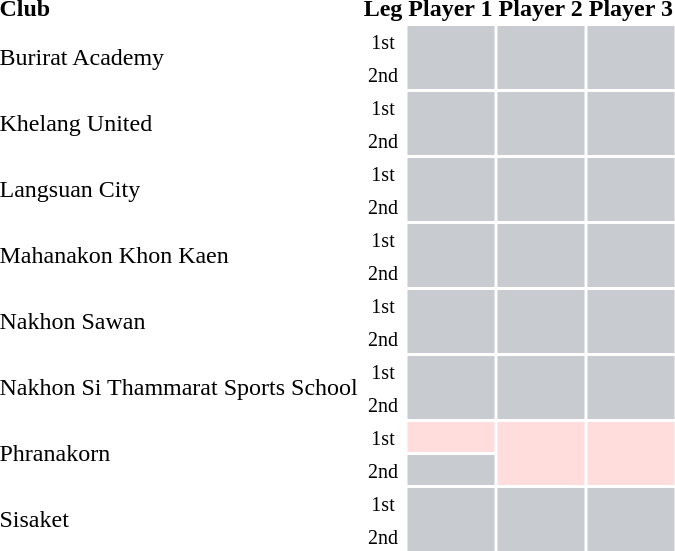<table class="sortable" style="text-align:left">
<tr>
<th>Club</th>
<th>Leg</th>
<th>Player 1</th>
<th>Player 2</th>
<th>Player 3</th>
</tr>
<tr>
<td rowspan="2">Burirat Academy</td>
<td align="center"><small>1st</small></td>
<td bgcolor="#c8ccd1"rowspan="2"></td>
<td bgcolor="#c8ccd1"rowspan="2"></td>
<td bgcolor="#c8ccd1"rowspan="2"></td>
</tr>
<tr>
<td align="center"><small>2nd</small></td>
</tr>
<tr>
<td rowspan="2">Khelang United</td>
<td align="center"><small>1st</small></td>
<td bgcolor="#c8ccd1"rowspan="2"></td>
<td bgcolor="#c8ccd1"rowspan="2"></td>
<td bgcolor="#c8ccd1"rowspan="2"></td>
</tr>
<tr>
<td align="center"><small>2nd</small></td>
</tr>
<tr>
<td rowspan="2">Langsuan City</td>
<td align="center"><small>1st</small></td>
<td bgcolor="#c8ccd1"rowspan="2"></td>
<td bgcolor="#c8ccd1"rowspan="2"></td>
<td bgcolor="#c8ccd1"rowspan="2"></td>
</tr>
<tr>
<td align="center"><small>2nd</small></td>
</tr>
<tr>
<td rowspan="2">Mahanakon Khon Kaen</td>
<td align="center"><small>1st</small></td>
<td bgcolor="#c8ccd1"rowspan="2"></td>
<td bgcolor="#c8ccd1"rowspan="2"></td>
<td bgcolor="#c8ccd1"rowspan="2"></td>
</tr>
<tr>
<td align="center"><small>2nd</small></td>
</tr>
<tr>
<td rowspan="2">Nakhon Sawan</td>
<td align="center"><small>1st</small></td>
<td bgcolor="#c8ccd1"rowspan="2"></td>
<td bgcolor="#c8ccd1"rowspan="2"></td>
<td bgcolor="#c8ccd1"rowspan="2"></td>
</tr>
<tr>
<td align="center"><small>2nd</small></td>
</tr>
<tr>
<td rowspan="2">Nakhon Si Thammarat Sports School</td>
<td align="center"><small>1st</small></td>
<td bgcolor="#c8ccd1"rowspan="2"></td>
<td bgcolor="#c8ccd1"rowspan="2"></td>
<td bgcolor="#c8ccd1"rowspan="2"></td>
</tr>
<tr>
<td align="center"><small>2nd</small></td>
</tr>
<tr>
<td rowspan="2">Phranakorn</td>
<td align="center"><small>1st</small></td>
<td bgcolor="#ffdddd"></td>
<td bgcolor="#ffdddd"rowspan="2"></td>
<td bgcolor="#ffdddd"rowspan="2"></td>
</tr>
<tr>
<td align="center"><small>2nd</small></td>
<td bgcolor="#c8ccd1"></td>
</tr>
<tr>
<td rowspan="2">Sisaket</td>
<td align="center"><small>1st</small></td>
<td bgcolor="#c8ccd1"rowspan="2"></td>
<td bgcolor="#c8ccd1"rowspan="2"></td>
<td bgcolor="#c8ccd1"rowspan="2"></td>
</tr>
<tr>
<td align="center"><small>2nd</small></td>
</tr>
</table>
